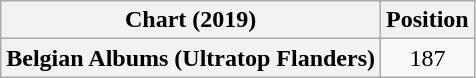<table class="wikitable plainrowheaders" style="text-align:center">
<tr>
<th scope="col">Chart (2019)</th>
<th scope="col">Position</th>
</tr>
<tr>
<th scope="row">Belgian Albums (Ultratop Flanders)</th>
<td>187</td>
</tr>
</table>
